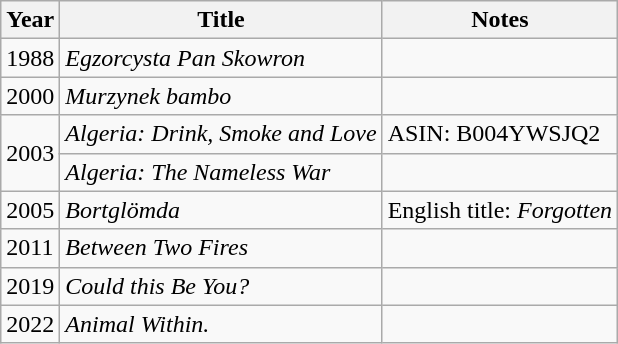<table class="wikitable sortable">
<tr>
<th>Year</th>
<th>Title</th>
<th class="unsortable">Notes</th>
</tr>
<tr>
<td>1988</td>
<td><em>Egzorcysta Pan Skowron</em></td>
<td></td>
</tr>
<tr>
<td>2000</td>
<td><em>Murzynek bambo</em></td>
<td></td>
</tr>
<tr>
<td rowspan="2">2003</td>
<td><em>Algeria: Drink, Smoke and Love</em></td>
<td>ASIN: B004YWSJQ2</td>
</tr>
<tr>
<td><em>Algeria: The Nameless War</em></td>
<td></td>
</tr>
<tr>
<td>2005</td>
<td><em>Bortglömda</em></td>
<td>English title: <em>Forgotten</em></td>
</tr>
<tr>
<td>2011</td>
<td><em>Between Two Fires</em></td>
<td></td>
</tr>
<tr>
<td>2019</td>
<td><em>Could this Be You?</em></td>
<td></td>
</tr>
<tr>
<td>2022</td>
<td><em>Animal Within.</em></td>
<td></td>
</tr>
</table>
